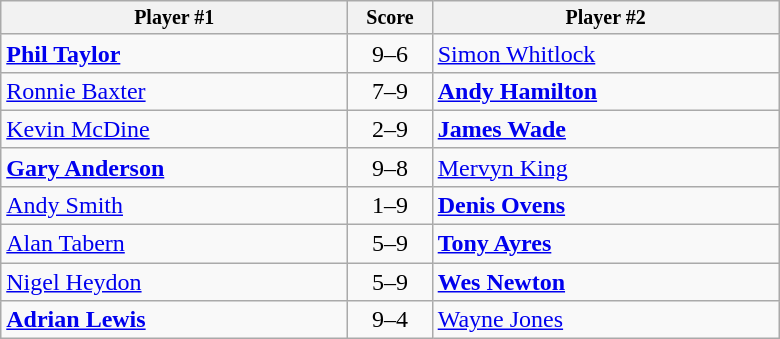<table class="wikitable">
<tr style="font-size:10pt;font-weight:bold">
<th width=225>Player #1</th>
<th width=50>Score</th>
<th width=225>Player #2</th>
</tr>
<tr>
<td> <strong><a href='#'>Phil Taylor</a></strong></td>
<td align=center>9–6</td>
<td> <a href='#'>Simon Whitlock</a></td>
</tr>
<tr>
<td> <a href='#'>Ronnie Baxter</a></td>
<td align=center>7–9</td>
<td> <strong><a href='#'>Andy Hamilton</a></strong></td>
</tr>
<tr>
<td> <a href='#'>Kevin McDine</a></td>
<td align=center>2–9</td>
<td> <strong><a href='#'>James Wade</a></strong></td>
</tr>
<tr>
<td> <strong><a href='#'>Gary Anderson</a></strong></td>
<td align=center>9–8</td>
<td> <a href='#'>Mervyn King</a></td>
</tr>
<tr>
<td> <a href='#'>Andy Smith</a></td>
<td align=center>1–9</td>
<td> <strong><a href='#'>Denis Ovens</a></strong></td>
</tr>
<tr>
<td> <a href='#'>Alan Tabern</a></td>
<td align=center>5–9</td>
<td> <strong><a href='#'>Tony Ayres</a></strong></td>
</tr>
<tr>
<td> <a href='#'>Nigel Heydon</a></td>
<td align=center>5–9</td>
<td> <strong><a href='#'>Wes Newton</a></strong></td>
</tr>
<tr>
<td> <strong><a href='#'>Adrian Lewis</a></strong></td>
<td align=center>9–4</td>
<td> <a href='#'>Wayne Jones</a></td>
</tr>
</table>
